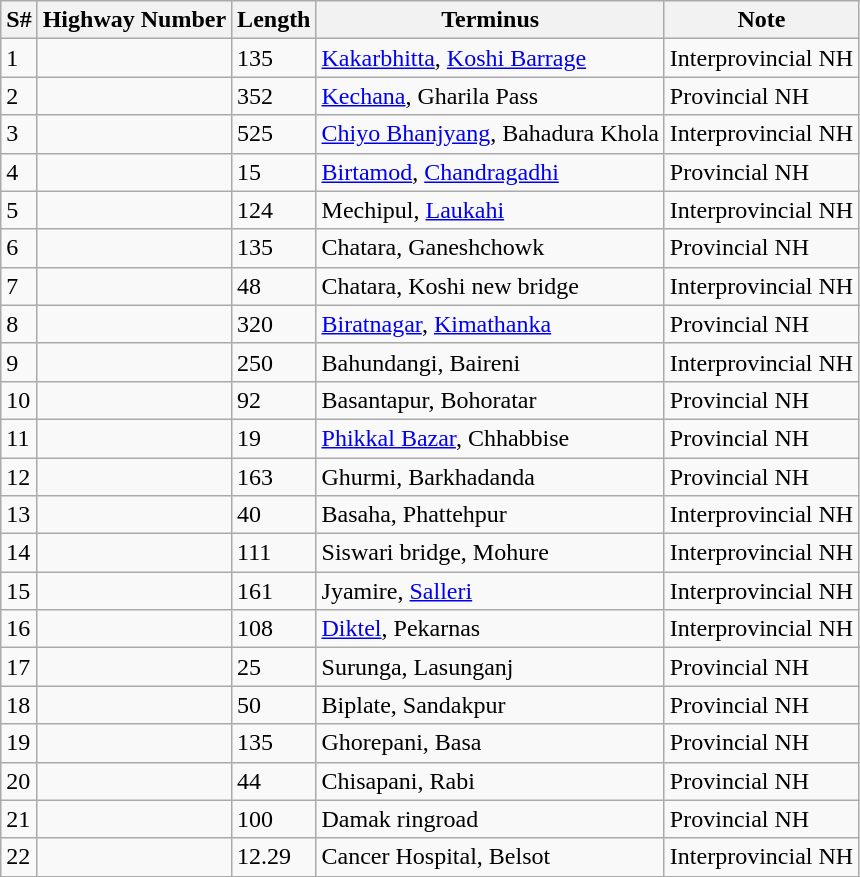<table class="wikitable sortable">
<tr>
<th>S#</th>
<th>Highway Number</th>
<th>Length</th>
<th>Terminus</th>
<th>Note</th>
</tr>
<tr>
<td>1</td>
<td></td>
<td>135</td>
<td><a href='#'>Kakarbhitta</a>, <a href='#'>Koshi Barrage</a></td>
<td>Interprovincial NH</td>
</tr>
<tr>
<td>2</td>
<td></td>
<td>352</td>
<td><a href='#'>Kechana</a>, Gharila Pass</td>
<td>Provincial NH</td>
</tr>
<tr>
<td>3</td>
<td></td>
<td>525</td>
<td><a href='#'>Chiyo Bhanjyang</a>, Bahadura Khola</td>
<td>Interprovincial NH</td>
</tr>
<tr>
<td>4</td>
<td></td>
<td>15</td>
<td><a href='#'>Birtamod</a>, <a href='#'>Chandragadhi</a></td>
<td>Provincial NH</td>
</tr>
<tr>
<td>5</td>
<td></td>
<td>124</td>
<td>Mechipul, <a href='#'>Laukahi</a></td>
<td>Interprovincial NH</td>
</tr>
<tr>
<td>6</td>
<td></td>
<td>135</td>
<td>Chatara, Ganeshchowk</td>
<td>Provincial NH</td>
</tr>
<tr>
<td>7</td>
<td></td>
<td>48</td>
<td>Chatara, Koshi new bridge</td>
<td>Interprovincial NH</td>
</tr>
<tr>
<td>8</td>
<td></td>
<td>320</td>
<td><a href='#'>Biratnagar</a>, <a href='#'>Kimathanka</a></td>
<td>Provincial NH</td>
</tr>
<tr>
<td>9</td>
<td></td>
<td>250</td>
<td>Bahundangi, Baireni</td>
<td>Interprovincial NH</td>
</tr>
<tr>
<td>10</td>
<td></td>
<td>92</td>
<td>Basantapur, Bohoratar</td>
<td>Provincial NH</td>
</tr>
<tr>
<td>11</td>
<td></td>
<td>19</td>
<td><a href='#'>Phikkal Bazar</a>, Chhabbise</td>
<td>Provincial NH</td>
</tr>
<tr>
<td>12</td>
<td></td>
<td>163</td>
<td>Ghurmi, Barkhadanda</td>
<td>Provincial NH</td>
</tr>
<tr>
<td>13</td>
<td></td>
<td>40</td>
<td>Basaha, Phattehpur</td>
<td>Interprovincial NH</td>
</tr>
<tr>
<td>14</td>
<td></td>
<td>111</td>
<td>Siswari bridge, Mohure</td>
<td>Interprovincial NH</td>
</tr>
<tr>
<td>15</td>
<td></td>
<td>161</td>
<td>Jyamire, <a href='#'>Salleri</a></td>
<td>Interprovincial NH</td>
</tr>
<tr>
<td>16</td>
<td></td>
<td>108</td>
<td><a href='#'>Diktel</a>, Pekarnas</td>
<td>Interprovincial NH</td>
</tr>
<tr>
<td>17</td>
<td></td>
<td>25</td>
<td>Surunga, Lasunganj</td>
<td>Provincial NH</td>
</tr>
<tr>
<td>18</td>
<td></td>
<td>50</td>
<td>Biplate, Sandakpur</td>
<td>Provincial NH</td>
</tr>
<tr>
<td>19</td>
<td></td>
<td>135</td>
<td>Ghorepani, Basa</td>
<td>Provincial NH</td>
</tr>
<tr>
<td>20</td>
<td></td>
<td>44</td>
<td>Chisapani, Rabi</td>
<td>Provincial NH</td>
</tr>
<tr>
<td>21</td>
<td></td>
<td>100</td>
<td>Damak ringroad</td>
<td>Provincial NH</td>
</tr>
<tr>
<td>22</td>
<td></td>
<td>12.29</td>
<td>Cancer Hospital, Belsot</td>
<td>Interprovincial NH</td>
</tr>
</table>
